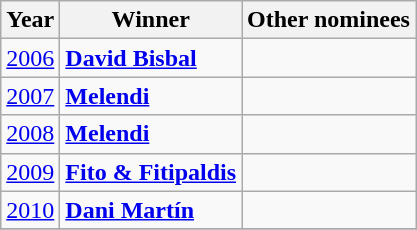<table class="wikitable">
<tr>
<th>Year</th>
<th>Winner</th>
<th>Other nominees</th>
</tr>
<tr>
<td><a href='#'>2006</a></td>
<td><strong><a href='#'>David Bisbal</a></strong></td>
<td></td>
</tr>
<tr>
<td><a href='#'>2007</a></td>
<td><strong><a href='#'>Melendi</a></strong></td>
<td></td>
</tr>
<tr>
<td><a href='#'>2008</a></td>
<td><strong><a href='#'>Melendi</a></strong></td>
<td></td>
</tr>
<tr>
<td><a href='#'>2009</a></td>
<td><strong><a href='#'>Fito & Fitipaldis</a></strong></td>
<td></td>
</tr>
<tr>
<td><a href='#'>2010</a></td>
<td><strong><a href='#'>Dani Martín</a></strong></td>
<td></td>
</tr>
<tr>
</tr>
</table>
